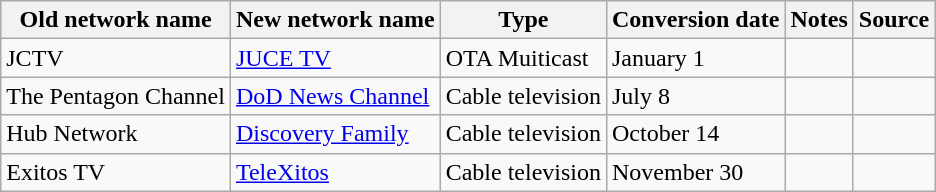<table class="wikitable sortable">
<tr>
<th>Old network name</th>
<th>New network name</th>
<th>Type</th>
<th>Conversion date</th>
<th>Notes</th>
<th>Source</th>
</tr>
<tr>
<td>JCTV</td>
<td><a href='#'>JUCE TV</a></td>
<td>OTA Muiticast</td>
<td>January 1</td>
<td></td>
<td></td>
</tr>
<tr>
<td>The Pentagon Channel</td>
<td><a href='#'>DoD News Channel</a></td>
<td>Cable television</td>
<td>July 8</td>
<td></td>
<td></td>
</tr>
<tr>
<td>Hub Network</td>
<td><a href='#'>Discovery Family</a></td>
<td>Cable television</td>
<td>October 14</td>
<td></td>
<td></td>
</tr>
<tr>
<td>Exitos TV</td>
<td><a href='#'>TeleXitos</a></td>
<td>Cable television</td>
<td>November 30</td>
<td></td>
<td></td>
</tr>
</table>
